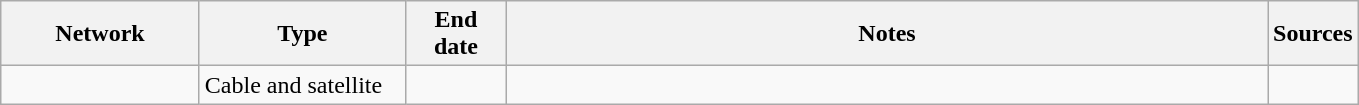<table class="wikitable">
<tr>
<th style="text-align:center; width:125px">Network</th>
<th style="text-align:center; width:130px">Type</th>
<th style="text-align:center; width:60px">End date</th>
<th style="text-align:center; width:500px">Notes</th>
<th style="text-align:center; width:30px">Sources</th>
</tr>
<tr>
<td><a href='#'></a></td>
<td>Cable and satellite</td>
<td></td>
<td></td>
<td></td>
</tr>
</table>
